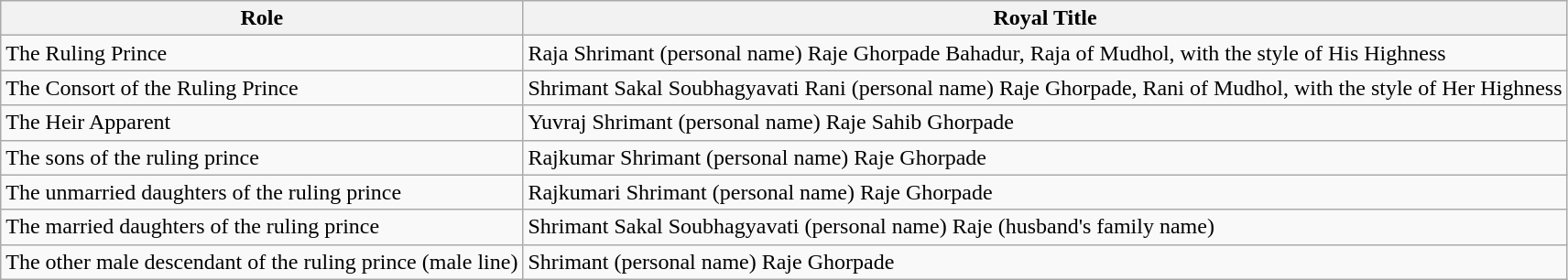<table class="wikitable">
<tr>
<th>Role</th>
<th>Royal Title</th>
</tr>
<tr>
<td>The Ruling Prince</td>
<td>Raja Shrimant (personal name) Raje Ghorpade Bahadur, Raja of Mudhol, with the style of His Highness</td>
</tr>
<tr>
<td>The Consort of the Ruling Prince</td>
<td>Shrimant Sakal Soubhagyavati Rani (personal name) Raje Ghorpade, Rani of Mudhol, with the style of Her Highness</td>
</tr>
<tr>
<td>The Heir Apparent</td>
<td>Yuvraj Shrimant (personal name) Raje Sahib Ghorpade</td>
</tr>
<tr>
<td>The sons of the ruling prince</td>
<td>Rajkumar Shrimant (personal name) Raje Ghorpade</td>
</tr>
<tr>
<td>The unmarried daughters of the ruling prince</td>
<td>Rajkumari Shrimant (personal name) Raje Ghorpade</td>
</tr>
<tr>
<td>The married daughters of the ruling prince</td>
<td>Shrimant Sakal Soubhagyavati (personal name) Raje (husband's family name)</td>
</tr>
<tr>
<td>The other male descendant of the ruling prince (male line)</td>
<td>Shrimant (personal name) Raje Ghorpade</td>
</tr>
</table>
